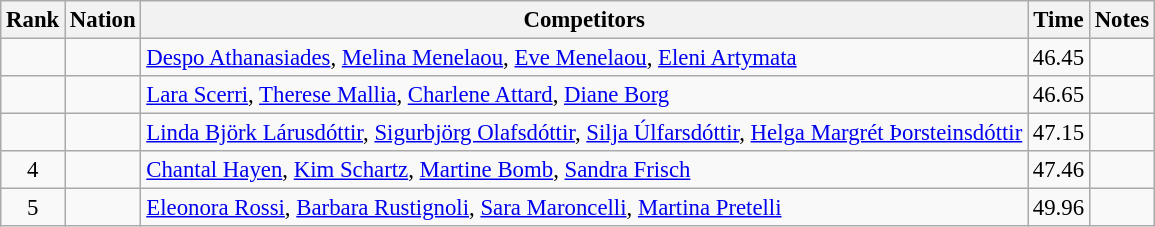<table class="wikitable sortable" style="text-align:center; font-size:95%">
<tr>
<th>Rank</th>
<th>Nation</th>
<th>Competitors</th>
<th>Time</th>
<th>Notes</th>
</tr>
<tr>
<td></td>
<td align=left></td>
<td align=left><a href='#'>Despo Athanasiades</a>, <a href='#'>Melina Menelaou</a>, <a href='#'>Eve Menelaou</a>, <a href='#'>Eleni Artymata</a></td>
<td>46.45</td>
<td></td>
</tr>
<tr>
<td></td>
<td align=left></td>
<td align=left><a href='#'>Lara Scerri</a>, <a href='#'>Therese Mallia</a>, <a href='#'>Charlene Attard</a>, <a href='#'>Diane Borg</a></td>
<td>46.65</td>
<td></td>
</tr>
<tr>
<td></td>
<td align=left></td>
<td align=left><a href='#'>Linda Björk Lárusdóttir</a>, <a href='#'>Sigurbjörg Olafsdóttir</a>, <a href='#'>Silja Úlfarsdóttir</a>, <a href='#'>Helga Margrét Þorsteinsdóttir</a></td>
<td>47.15</td>
<td></td>
</tr>
<tr>
<td>4</td>
<td align=left></td>
<td align=left><a href='#'>Chantal Hayen</a>, <a href='#'>Kim Schartz</a>, <a href='#'>Martine Bomb</a>, <a href='#'>Sandra Frisch</a></td>
<td>47.46</td>
<td></td>
</tr>
<tr>
<td>5</td>
<td align=left></td>
<td align=left><a href='#'>Eleonora Rossi</a>, <a href='#'>Barbara Rustignoli</a>, <a href='#'>Sara Maroncelli</a>, <a href='#'>Martina Pretelli</a></td>
<td>49.96</td>
<td></td>
</tr>
</table>
